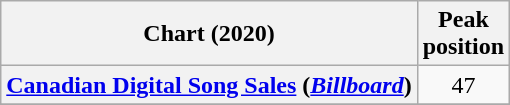<table class="wikitable sortable plainrowheaders" style="text-align:center">
<tr>
<th scope="col">Chart (2020)</th>
<th scope="col">Peak<br>position</th>
</tr>
<tr>
<th scope="row"><a href='#'>Canadian Digital Song Sales</a> (<em><a href='#'>Billboard</a></em>)</th>
<td>47</td>
</tr>
<tr>
</tr>
</table>
